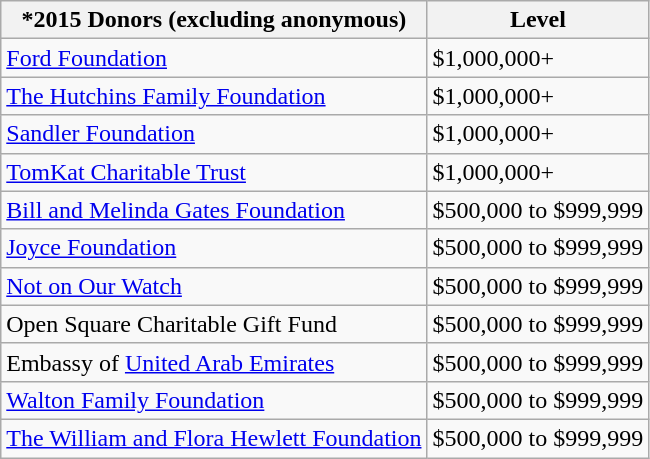<table class="wikitable">
<tr>
<th>*2015 Donors (excluding anonymous)</th>
<th>Level</th>
</tr>
<tr>
<td><a href='#'>Ford Foundation</a></td>
<td>$1,000,000+</td>
</tr>
<tr>
<td><a href='#'>The Hutchins Family Foundation</a></td>
<td>$1,000,000+</td>
</tr>
<tr>
<td><a href='#'>Sandler Foundation</a></td>
<td>$1,000,000+</td>
</tr>
<tr>
<td><a href='#'>TomKat Charitable Trust</a></td>
<td>$1,000,000+</td>
</tr>
<tr>
<td><a href='#'>Bill and Melinda Gates Foundation</a></td>
<td>$500,000 to $999,999</td>
</tr>
<tr>
<td><a href='#'>Joyce Foundation</a></td>
<td>$500,000 to $999,999</td>
</tr>
<tr>
<td><a href='#'>Not on Our Watch</a></td>
<td>$500,000 to $999,999</td>
</tr>
<tr>
<td>Open Square Charitable Gift Fund</td>
<td>$500,000 to $999,999</td>
</tr>
<tr>
<td>Embassy of <a href='#'>United Arab Emirates</a></td>
<td>$500,000 to $999,999</td>
</tr>
<tr>
<td><a href='#'>Walton Family Foundation</a></td>
<td>$500,000 to $999,999</td>
</tr>
<tr>
<td><a href='#'>The William and Flora Hewlett Foundation</a></td>
<td>$500,000 to $999,999</td>
</tr>
</table>
